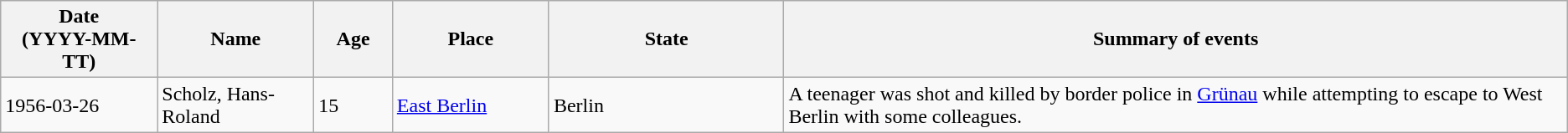<table class="wikitable sortable static-row-numbers static-row-header-text">
<tr>
<th style="width:10%;">Date<br>(YYYY-MM-TT)</th>
<th style="width:10%;">Name</th>
<th style="width:5%;">Age</th>
<th style="width:10%;">Place</th>
<th style="width:15%;">State</th>
<th style="width:50%;">Summary of events</th>
</tr>
<tr>
<td>1956-03-26</td>
<td>Scholz, Hans-Roland</td>
<td>15</td>
<td><a href='#'>East Berlin</a></td>
<td>Berlin</td>
<td>A teenager was shot and killed by border police in <a href='#'>Grünau</a> while attempting to escape to West Berlin with some colleagues.</td>
</tr>
</table>
